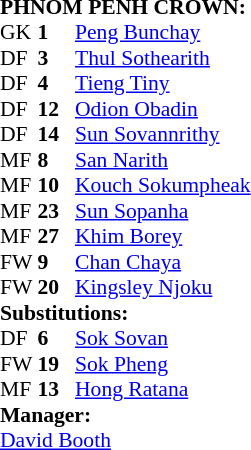<table style="font-size: 90%" cellspacing="0" cellpadding="0">
<tr>
<td colspan="4"><strong>PHNOM PENH CROWN:</strong></td>
</tr>
<tr>
<th width="25"></th>
<th width="25"></th>
</tr>
<tr>
<td>GK</td>
<td><strong>1</strong></td>
<td> <a href='#'>Peng Bunchay</a></td>
</tr>
<tr>
<td>DF</td>
<td><strong>3</strong></td>
<td> <a href='#'>Thul Sothearith</a></td>
<td></td>
</tr>
<tr>
<td>DF</td>
<td><strong>4</strong></td>
<td> <a href='#'>Tieng Tiny</a></td>
<td></td>
<td></td>
</tr>
<tr>
<td>DF</td>
<td><strong>12</strong></td>
<td> <a href='#'>Odion Obadin</a></td>
<td></td>
</tr>
<tr>
<td>DF</td>
<td><strong>14</strong></td>
<td> <a href='#'>Sun Sovannrithy</a></td>
<td></td>
</tr>
<tr>
<td>MF</td>
<td><strong>8</strong></td>
<td> <a href='#'>San Narith</a></td>
<td></td>
</tr>
<tr>
<td>MF</td>
<td><strong>10</strong></td>
<td> <a href='#'>Kouch Sokumpheak</a></td>
</tr>
<tr>
<td>MF</td>
<td><strong>23</strong></td>
<td> <a href='#'>Sun Sopanha</a></td>
<td></td>
<td></td>
</tr>
<tr>
<td>MF</td>
<td><strong>27</strong></td>
<td> <a href='#'>Khim Borey</a></td>
<td></td>
<td></td>
</tr>
<tr>
<td>FW</td>
<td><strong>9</strong></td>
<td> <a href='#'>Chan Chaya</a></td>
<td></td>
</tr>
<tr>
<td>FW</td>
<td><strong>20</strong></td>
<td> <a href='#'>Kingsley Njoku</a></td>
</tr>
<tr>
<td colspan=4><strong>Substitutions:</strong></td>
</tr>
<tr>
<td>DF</td>
<td><strong>6</strong></td>
<td> <a href='#'>Sok Sovan</a></td>
<td></td>
<td></td>
</tr>
<tr>
<td>FW</td>
<td><strong>19</strong></td>
<td> <a href='#'>Sok Pheng</a></td>
<td></td>
<td></td>
</tr>
<tr>
<td>MF</td>
<td><strong>13</strong></td>
<td> <a href='#'>Hong Ratana</a></td>
<td></td>
<td></td>
</tr>
<tr>
<td colspan=4><strong>Manager:</strong></td>
</tr>
<tr>
<td colspan="4"> <a href='#'>David Booth</a></td>
</tr>
</table>
